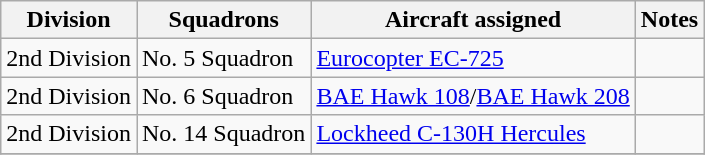<table class="wikitable">
<tr>
<th>Division</th>
<th>Squadrons</th>
<th>Aircraft assigned</th>
<th>Notes</th>
</tr>
<tr>
<td>2nd Division</td>
<td>No. 5 Squadron</td>
<td><a href='#'>Eurocopter EC-725</a></td>
<td></td>
</tr>
<tr>
<td>2nd Division</td>
<td>No. 6 Squadron</td>
<td><a href='#'>BAE Hawk 108</a>/<a href='#'>BAE Hawk 208</a></td>
<td></td>
</tr>
<tr>
<td>2nd Division</td>
<td>No. 14 Squadron</td>
<td><a href='#'>Lockheed C-130H Hercules</a></td>
<td></td>
</tr>
<tr>
</tr>
</table>
